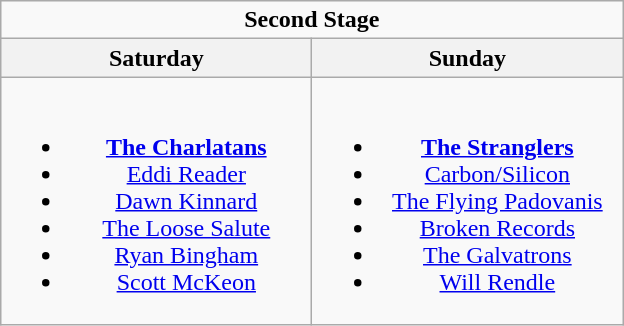<table class="wikitable">
<tr>
<td colspan="2" style="text-align:center;"><strong>Second Stage</strong></td>
</tr>
<tr>
<th>Saturday</th>
<th>Sunday</th>
</tr>
<tr>
<td style="text-align:center; vertical-align:top; width:200px;"><br><ul><li><strong><a href='#'>The Charlatans</a></strong></li><li><a href='#'>Eddi Reader</a></li><li><a href='#'>Dawn Kinnard</a></li><li><a href='#'>The Loose Salute</a></li><li><a href='#'>Ryan Bingham</a></li><li><a href='#'>Scott McKeon</a></li></ul></td>
<td style="text-align:center; vertical-align:top; width:200px;"><br><ul><li><strong><a href='#'>The Stranglers</a></strong></li><li><a href='#'>Carbon/Silicon</a></li><li><a href='#'>The Flying Padovanis</a></li><li><a href='#'>Broken Records</a></li><li><a href='#'>The Galvatrons</a></li><li><a href='#'>Will Rendle</a></li></ul></td>
</tr>
</table>
